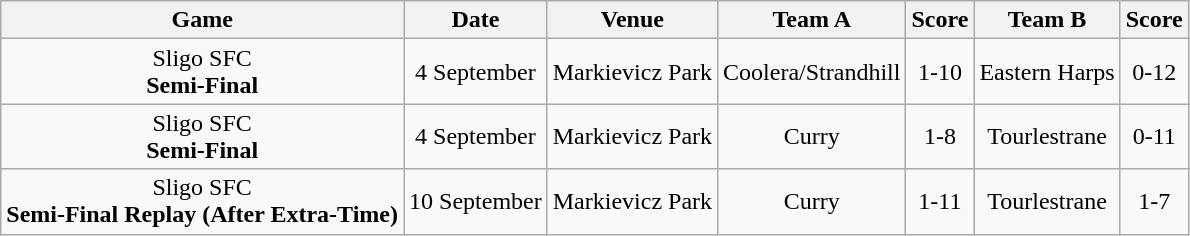<table class="wikitable">
<tr>
<th>Game</th>
<th>Date</th>
<th>Venue</th>
<th>Team A</th>
<th>Score</th>
<th>Team B</th>
<th>Score</th>
</tr>
<tr align="center">
<td>Sligo SFC<br><strong>Semi-Final</strong></td>
<td>4 September</td>
<td>Markievicz Park</td>
<td>Coolera/Strandhill</td>
<td>1-10</td>
<td>Eastern Harps</td>
<td>0-12</td>
</tr>
<tr align="center">
<td>Sligo SFC<br><strong>Semi-Final</strong></td>
<td>4 September</td>
<td>Markievicz Park</td>
<td>Curry</td>
<td>1-8</td>
<td>Tourlestrane</td>
<td>0-11</td>
</tr>
<tr align="center">
<td>Sligo SFC<br><strong>Semi-Final Replay (After Extra-Time)</strong></td>
<td>10 September</td>
<td>Markievicz Park</td>
<td>Curry</td>
<td>1-11</td>
<td>Tourlestrane</td>
<td>1-7</td>
</tr>
</table>
